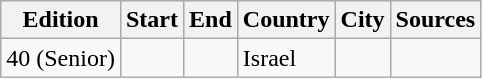<table class="wikitable sortable">
<tr>
<th>Edition</th>
<th>Start</th>
<th>End</th>
<th>Country</th>
<th>City</th>
<th>Sources</th>
</tr>
<tr>
<td>40 (Senior)</td>
<td></td>
<td></td>
<td>Israel</td>
<td></td>
<td></td>
</tr>
</table>
